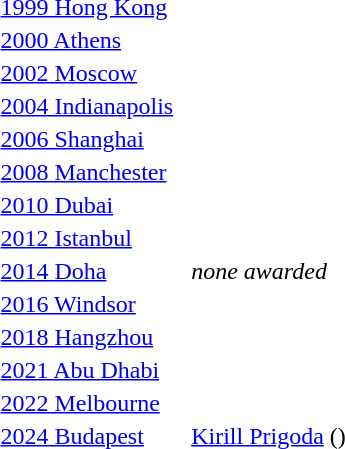<table>
<tr>
<td><a href='#'>1999 Hong Kong</a></td>
<td></td>
<td></td>
<td></td>
</tr>
<tr>
<td><a href='#'>2000 Athens</a></td>
<td></td>
<td></td>
<td></td>
</tr>
<tr>
<td><a href='#'>2002 Moscow</a></td>
<td></td>
<td></td>
<td></td>
</tr>
<tr>
<td><a href='#'>2004 Indianapolis</a></td>
<td></td>
<td></td>
<td></td>
</tr>
<tr>
<td><a href='#'>2006 Shanghai</a></td>
<td></td>
<td></td>
<td></td>
</tr>
<tr>
<td><a href='#'>2008 Manchester</a></td>
<td></td>
<td></td>
<td></td>
</tr>
<tr>
<td><a href='#'>2010 Dubai</a></td>
<td></td>
<td></td>
<td></td>
</tr>
<tr>
<td><a href='#'>2012 Istanbul</a></td>
<td></td>
<td></td>
<td></td>
</tr>
<tr>
<td><a href='#'>2014 Doha</a></td>
<td></td>
<td><br></td>
<td><em>none awarded</em></td>
</tr>
<tr>
<td><a href='#'>2016 Windsor</a></td>
<td></td>
<td></td>
<td></td>
</tr>
<tr>
<td><a href='#'>2018 Hangzhou</a></td>
<td></td>
<td></td>
<td></td>
</tr>
<tr>
<td><a href='#'>2021 Abu Dhabi</a></td>
<td></td>
<td></td>
<td></td>
</tr>
<tr>
<td><a href='#'>2022 Melbourne</a></td>
<td></td>
<td></td>
<td></td>
</tr>
<tr>
<td><a href='#'>2024 Budapest</a></td>
<td></td>
<td></td>
<td> <a href='#'>Kirill Prigoda</a> ()</td>
</tr>
</table>
